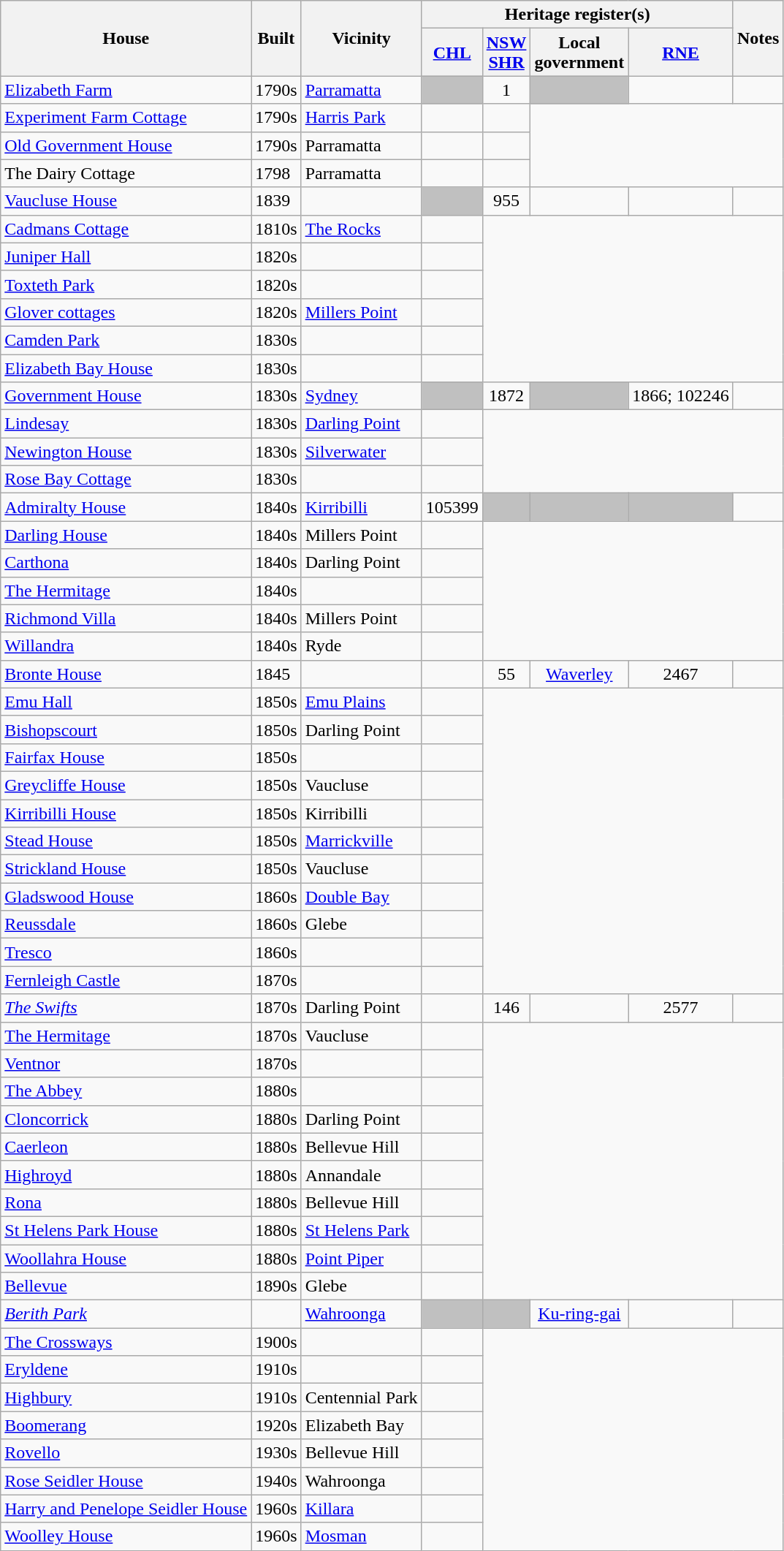<table class="wikitable sortable">
<tr>
<th rowspan=2>House</th>
<th rowspan=2>Built</th>
<th rowspan=2>Vicinity</th>
<th colspan=4>Heritage register(s)</th>
<th rowspan=2 class=unsortable>Notes</th>
</tr>
<tr>
<th><a href='#'>CHL</a></th>
<th><a href='#'>NSW<br>SHR</a></th>
<th>Local<br>government</th>
<th><a href='#'>RNE</a><br></th>
</tr>
<tr>
<td><a href='#'>Elizabeth Farm</a></td>
<td>1790s</td>
<td><a href='#'>Parramatta</a></td>
<td style="background: silver;"></td>
<td align=center>1</td>
<td style="background: silver;"></td>
<td></td>
<td></td>
</tr>
<tr>
<td><a href='#'>Experiment Farm Cottage</a></td>
<td>1790s</td>
<td><a href='#'>Harris Park</a></td>
<td></td>
<td></td>
</tr>
<tr The Dairy Cottage, Parramatta Park 1798>
<td><a href='#'>Old Government House</a></td>
<td>1790s</td>
<td>Parramatta</td>
<td></td>
<td></td>
</tr>
<tr>
<td>The Dairy Cottage</td>
<td>1798</td>
<td>Parramatta</td>
<td></td>
<td></td>
</tr>
<tr>
<td><a href='#'>Vaucluse House</a></td>
<td>1839</td>
<td></td>
<td style="background: silver;"></td>
<td align=center>955</td>
<td align=center></td>
<td align=center></td>
<td></td>
</tr>
<tr>
<td><a href='#'>Cadmans Cottage</a></td>
<td>1810s</td>
<td><a href='#'>The Rocks</a></td>
<td></td>
</tr>
<tr>
<td><a href='#'>Juniper Hall</a></td>
<td>1820s</td>
<td></td>
<td></td>
</tr>
<tr>
<td><a href='#'>Toxteth Park</a></td>
<td>1820s</td>
<td></td>
<td></td>
</tr>
<tr>
<td><a href='#'>Glover cottages</a></td>
<td>1820s</td>
<td><a href='#'>Millers Point</a></td>
<td></td>
</tr>
<tr>
<td><a href='#'>Camden Park</a></td>
<td>1830s</td>
<td></td>
<td></td>
</tr>
<tr>
<td><a href='#'>Elizabeth Bay House</a></td>
<td>1830s</td>
<td></td>
<td></td>
</tr>
<tr>
<td><a href='#'>Government House</a></td>
<td>1830s</td>
<td><a href='#'>Sydney</a></td>
<td style="background: silver;"></td>
<td align=center>1872</td>
<td style="background: silver;"></td>
<td align=center>1866; 102246</td>
<td></td>
</tr>
<tr>
<td><a href='#'>Lindesay</a></td>
<td>1830s</td>
<td><a href='#'>Darling Point</a></td>
<td></td>
</tr>
<tr>
<td><a href='#'>Newington House</a></td>
<td>1830s</td>
<td><a href='#'>Silverwater</a></td>
<td></td>
</tr>
<tr>
<td><a href='#'>Rose Bay Cottage</a></td>
<td>1830s</td>
<td></td>
<td></td>
</tr>
<tr>
<td><a href='#'>Admiralty House</a></td>
<td>1840s</td>
<td><a href='#'>Kirribilli</a></td>
<td align=center>105399</td>
<td style="background: silver;"></td>
<td style="background: silver;"></td>
<td style="background: silver;"></td>
<td></td>
</tr>
<tr>
<td><a href='#'>Darling House</a></td>
<td>1840s</td>
<td>Millers Point</td>
<td></td>
</tr>
<tr>
<td><a href='#'>Carthona</a></td>
<td>1840s</td>
<td>Darling Point</td>
<td></td>
</tr>
<tr>
<td><a href='#'>The Hermitage</a></td>
<td>1840s</td>
<td></td>
<td></td>
</tr>
<tr>
<td><a href='#'>Richmond Villa</a></td>
<td>1840s</td>
<td>Millers Point</td>
<td></td>
</tr>
<tr>
<td><a href='#'>Willandra</a></td>
<td>1840s</td>
<td>Ryde</td>
<td></td>
</tr>
<tr>
<td><a href='#'>Bronte House</a></td>
<td>1845</td>
<td></td>
<td></td>
<td align=center>55</td>
<td align=center><a href='#'>Waverley</a></td>
<td align=center>2467</td>
<td></td>
</tr>
<tr>
<td><a href='#'>Emu Hall</a></td>
<td>1850s</td>
<td><a href='#'>Emu Plains</a></td>
<td></td>
</tr>
<tr>
<td><a href='#'>Bishopscourt</a></td>
<td>1850s</td>
<td>Darling Point</td>
<td></td>
</tr>
<tr>
<td><a href='#'>Fairfax House</a></td>
<td>1850s</td>
<td></td>
<td></td>
</tr>
<tr>
<td><a href='#'>Greycliffe House</a></td>
<td>1850s</td>
<td>Vaucluse</td>
<td></td>
</tr>
<tr>
<td><a href='#'>Kirribilli House</a></td>
<td>1850s</td>
<td>Kirribilli</td>
<td></td>
</tr>
<tr>
<td><a href='#'>Stead House</a></td>
<td>1850s</td>
<td><a href='#'>Marrickville</a></td>
<td></td>
</tr>
<tr>
<td><a href='#'>Strickland House</a></td>
<td>1850s</td>
<td>Vaucluse</td>
<td></td>
</tr>
<tr>
<td><a href='#'>Gladswood House</a></td>
<td>1860s</td>
<td><a href='#'>Double Bay</a></td>
<td></td>
</tr>
<tr>
<td><a href='#'>Reussdale</a></td>
<td>1860s</td>
<td>Glebe</td>
<td></td>
</tr>
<tr>
<td><a href='#'>Tresco</a></td>
<td>1860s</td>
<td></td>
<td></td>
</tr>
<tr>
<td><a href='#'>Fernleigh Castle</a></td>
<td>1870s</td>
<td></td>
<td></td>
</tr>
<tr>
<td><em><a href='#'>The Swifts</a></em></td>
<td>1870s</td>
<td>Darling Point</td>
<td></td>
<td align=center>146</td>
<td align=center></td>
<td align=center>2577</td>
<td></td>
</tr>
<tr>
<td><a href='#'>The Hermitage</a></td>
<td>1870s</td>
<td>Vaucluse</td>
<td></td>
</tr>
<tr>
<td><a href='#'>Ventnor</a></td>
<td>1870s</td>
<td></td>
<td></td>
</tr>
<tr>
<td><a href='#'>The Abbey</a></td>
<td>1880s</td>
<td></td>
<td></td>
</tr>
<tr>
<td><a href='#'>Cloncorrick</a></td>
<td>1880s</td>
<td>Darling Point</td>
<td></td>
</tr>
<tr>
<td><a href='#'>Caerleon</a></td>
<td>1880s</td>
<td>Bellevue Hill</td>
<td></td>
</tr>
<tr>
<td><a href='#'>Highroyd</a></td>
<td>1880s</td>
<td>Annandale</td>
<td></td>
</tr>
<tr>
<td><a href='#'>Rona</a></td>
<td>1880s</td>
<td>Bellevue Hill</td>
<td></td>
</tr>
<tr>
<td><a href='#'>St Helens Park House</a></td>
<td>1880s</td>
<td><a href='#'>St Helens Park</a></td>
<td></td>
</tr>
<tr>
<td><a href='#'>Woollahra House</a></td>
<td>1880s</td>
<td><a href='#'>Point Piper</a></td>
<td></td>
</tr>
<tr>
<td><a href='#'>Bellevue</a></td>
<td>1890s</td>
<td>Glebe</td>
<td></td>
</tr>
<tr>
<td><em><a href='#'>Berith Park</a></em></td>
<td></td>
<td><a href='#'>Wahroonga</a></td>
<td style="background: silver;"></td>
<td style="background: silver;"></td>
<td align=center><a href='#'>Ku-ring-gai</a></td>
<td></td>
<td></td>
</tr>
<tr>
<td><a href='#'>The Crossways</a></td>
<td>1900s</td>
<td></td>
<td></td>
</tr>
<tr>
<td><a href='#'>Eryldene</a></td>
<td>1910s</td>
<td></td>
<td></td>
</tr>
<tr>
<td><a href='#'>Highbury</a></td>
<td>1910s</td>
<td>Centennial Park</td>
<td></td>
</tr>
<tr>
<td><a href='#'>Boomerang</a></td>
<td>1920s</td>
<td>Elizabeth Bay</td>
<td></td>
</tr>
<tr>
<td><a href='#'>Rovello</a></td>
<td>1930s</td>
<td>Bellevue Hill</td>
<td></td>
</tr>
<tr>
<td><a href='#'>Rose Seidler House</a></td>
<td>1940s</td>
<td>Wahroonga</td>
<td></td>
</tr>
<tr>
<td><a href='#'>Harry and Penelope Seidler House</a></td>
<td>1960s</td>
<td><a href='#'>Killara</a></td>
<td></td>
</tr>
<tr>
<td><a href='#'>Woolley House</a></td>
<td>1960s</td>
<td><a href='#'>Mosman</a></td>
<td></td>
</tr>
</table>
